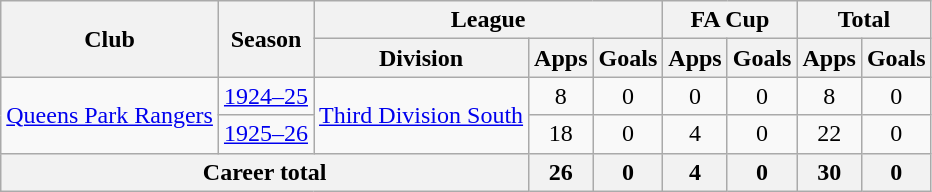<table class="wikitable" style="text-align: center;">
<tr>
<th rowspan="2">Club</th>
<th rowspan="2">Season</th>
<th colspan="3">League</th>
<th colspan="2">FA Cup</th>
<th colspan="2">Total</th>
</tr>
<tr>
<th>Division</th>
<th>Apps</th>
<th>Goals</th>
<th>Apps</th>
<th>Goals</th>
<th>Apps</th>
<th>Goals</th>
</tr>
<tr>
<td rowspan="2"><a href='#'>Queens Park Rangers</a></td>
<td><a href='#'>1924–25</a></td>
<td rowspan="2"><a href='#'>Third Division South</a></td>
<td>8</td>
<td>0</td>
<td>0</td>
<td>0</td>
<td>8</td>
<td>0</td>
</tr>
<tr>
<td><a href='#'>1925–26</a></td>
<td>18</td>
<td>0</td>
<td>4</td>
<td>0</td>
<td>22</td>
<td>0</td>
</tr>
<tr>
<th colspan="3">Career total</th>
<th>26</th>
<th>0</th>
<th>4</th>
<th>0</th>
<th>30</th>
<th>0</th>
</tr>
</table>
